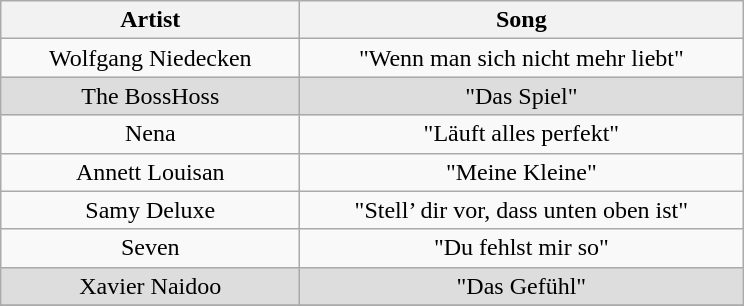<table class="wikitable plainrowheaders" style="text-align:center;" border="1">
<tr>
<th scope="col" rowspan="1" style="width:12em;">Artist</th>
<th scope="col" rowspan="1" style="width:18em;">Song</th>
</tr>
<tr>
<td scope="row">Wolfgang Niedecken</td>
<td>"Wenn man sich nicht mehr liebt"</td>
</tr>
<tr style="background:#ddd;">
<td scope="row">The BossHoss</td>
<td>"Das Spiel"</td>
</tr>
<tr>
<td scope="row">Nena</td>
<td>"Läuft alles perfekt"</td>
</tr>
<tr>
<td scope="row">Annett Louisan</td>
<td>"Meine Kleine"</td>
</tr>
<tr>
<td scope="row">Samy Deluxe</td>
<td>"Stell’ dir vor, dass unten oben ist"</td>
</tr>
<tr>
<td scope="row">Seven</td>
<td>"Du fehlst mir so"</td>
</tr>
<tr style="background:#ddd;">
<td scope="row">Xavier Naidoo</td>
<td>"Das Gefühl"</td>
</tr>
<tr>
</tr>
</table>
